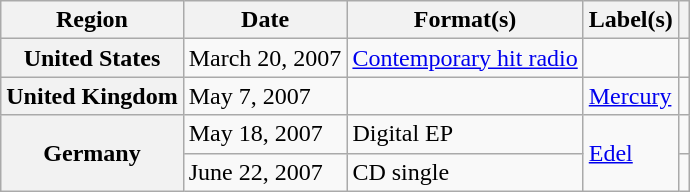<table class="wikitable plainrowheaders">
<tr>
<th scope="col">Region</th>
<th scope="col">Date</th>
<th scope="col">Format(s)</th>
<th scope="col">Label(s)</th>
<th scope="col"></th>
</tr>
<tr>
<th scope="row">United States</th>
<td>March 20, 2007</td>
<td><a href='#'>Contemporary hit radio</a></td>
<td></td>
<td align="center"></td>
</tr>
<tr>
<th scope="row">United Kingdom</th>
<td>May 7, 2007</td>
<td></td>
<td><a href='#'>Mercury</a></td>
<td align="center"></td>
</tr>
<tr>
<th scope="row" rowspan="2">Germany</th>
<td>May 18, 2007</td>
<td>Digital EP</td>
<td rowspan="2"><a href='#'>Edel</a></td>
<td align="center"></td>
</tr>
<tr>
<td>June 22, 2007</td>
<td>CD single</td>
<td align="center"></td>
</tr>
</table>
